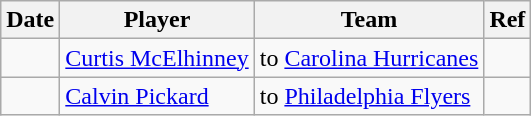<table class="wikitable">
<tr>
<th>Date</th>
<th>Player</th>
<th>Team</th>
<th>Ref</th>
</tr>
<tr>
<td></td>
<td><a href='#'>Curtis McElhinney</a></td>
<td>to <a href='#'>Carolina Hurricanes</a></td>
<td></td>
</tr>
<tr>
<td></td>
<td><a href='#'>Calvin Pickard</a></td>
<td>to <a href='#'>Philadelphia Flyers</a></td>
<td></td>
</tr>
</table>
